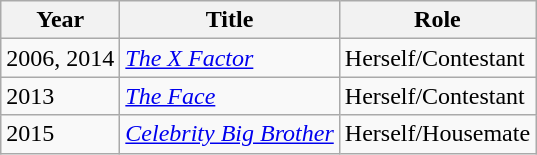<table class="wikitable sortable">
<tr>
<th>Year</th>
<th>Title</th>
<th>Role</th>
</tr>
<tr>
<td>2006, 2014</td>
<td><em><a href='#'>The X Factor</a></em></td>
<td>Herself/Contestant</td>
</tr>
<tr>
<td>2013</td>
<td><em><a href='#'>The Face</a></em></td>
<td>Herself/Contestant</td>
</tr>
<tr>
<td>2015</td>
<td><em><a href='#'>Celebrity Big Brother</a></em></td>
<td>Herself/Housemate</td>
</tr>
</table>
